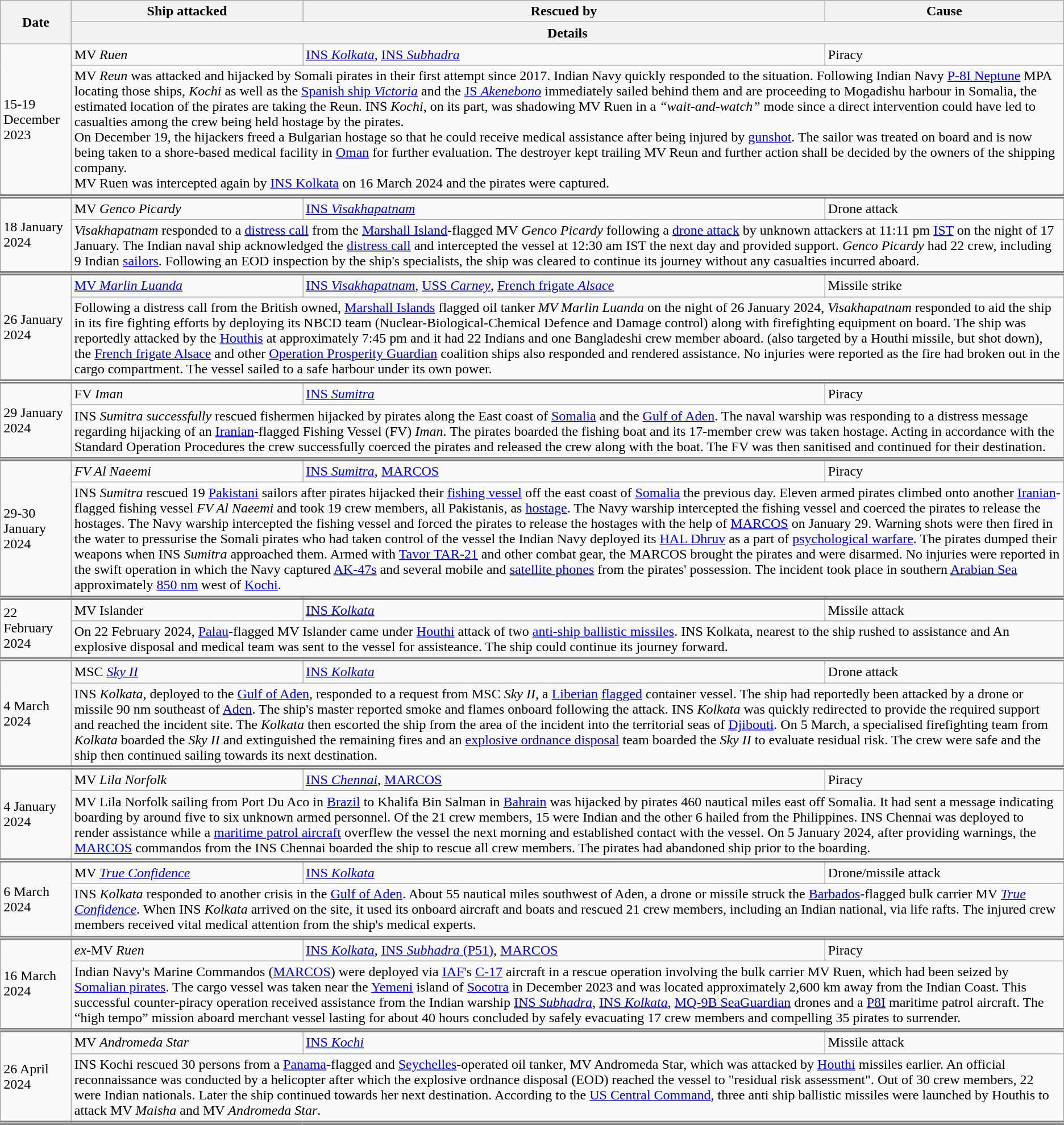<table class="wikitable">
<tr>
<th rowspan="2">Date</th>
<th>Ship attacked</th>
<th>Rescued by</th>
<th>Cause</th>
</tr>
<tr>
<th colspan="3">Details</th>
</tr>
<tr>
<td rowspan="2">15-19 December 2023</td>
<td>MV <em>Ruen</em>  </td>
<td><a href='#'>INS <em>Kolkata</em></a>, <a href='#'>INS <em>Subhadra</em></a></td>
<td>Piracy</td>
</tr>
<tr style="border-bottom: double 5px grey">
<td colspan="3">MV <em>Reun</em> was attacked and hijacked by Somali pirates in their first attempt since 2017. Indian Navy quickly responded to the situation. Following Indian Navy <a href='#'>P-8I Neptune</a> MPA locating those ships, <em>Kochi</em> as well as the <a href='#'>Spanish ship <em>Victoria</em></a> and the <a href='#'>JS <em>Akenebono</em></a> immediately sailed behind them and are proceeding to Mogadishu harbour in Somalia, the estimated location of the pirates are taking the Reun. INS <em>Kochi</em>, on its part, was shadowing MV Ruen in a <em>“wait-and-watch”</em> mode since a direct intervention could have led to casualties among the crew being held hostage by the pirates.<br>On December 19, the hijackers freed a Bulgarian hostage so that he could receive medical assistance after being injured by <a href='#'>gunshot</a>. The sailor was treated on board and is now being taken to a shore-based medical facility in <a href='#'>Oman</a> for further evaluation. The destroyer kept trailing MV Reun and further action shall be decided by the owners of the shipping company.<br>MV Ruen was intercepted again by <a href='#'>INS Kolkata</a> on 16 March 2024 and the pirates were captured.</td>
</tr>
<tr>
<td rowspan="2">18 January 2024</td>
<td>MV <em>Genco Picardy  </em></td>
<td><a href='#'>INS <em>Visakhapatnam</em></a></td>
<td>Drone attack</td>
</tr>
<tr style="border-bottom: double 5px grey">
<td colspan="3"><em>Visakhapatnam</em> responded to a <a href='#'>distress call</a> from the <a href='#'>Marshall Island</a>-flagged MV <em>Genco Picardy</em> following a <a href='#'>drone attack</a> by unknown attackers at 11:11 pm <a href='#'>IST</a> on the night of 17 January. The Indian naval ship acknowledged the <a href='#'>distress call</a> and intercepted the vessel at 12:30 am IST the next day and provided support. <em>Genco Picardy</em> had 22 crew, including 9 Indian <a href='#'>sailors</a>. Following an EOD inspection by the ship's specialists, the ship was cleared to continue its journey without any casualties incurred aboard.</td>
</tr>
<tr>
<td rowspan="2">26 January 2024</td>
<td><a href='#'>MV <em>Marlin Luanda</em></a>  </td>
<td><a href='#'>INS <em>Visakhapatnam</em></a>, <a href='#'>USS <em>Carney</em></a>, <a href='#'>French frigate <em>Alsace</em></a></td>
<td>Missile strike</td>
</tr>
<tr style="border-bottom: double 5px grey">
<td colspan="3">Following a distress call from the British owned, <a href='#'>Marshall Islands</a> flagged oil tanker <em>MV Marlin Luanda</em> on the night of 26 January 2024, <em>Visakhapatnam</em> responded to aid the ship in its fire fighting efforts by deploying its NBCD team (Nuclear-Biological-Chemical Defence and Damage control) along with firefighting equipment on board. The ship was reportedly attacked by the <a href='#'>Houthis</a> at approximately 7:45 pm and it had 22 Indians and one Bangladeshi crew member aboard.  (also targeted by a Houthi missile, but shot down), the <a href='#'>French frigate Alsace</a> and other <a href='#'>Operation Prosperity Guardian</a> coalition ships also responded and rendered assistance. No injuries were reported as the fire had broken out in the cargo compartment. The vessel sailed to a safe harbour under its own power.</td>
</tr>
<tr>
<td rowspan="2">29 January 2024</td>
<td>FV <em>Iman  </em></td>
<td><a href='#'>INS <em>Sumitra</em></a></td>
<td>Piracy</td>
</tr>
<tr style="border-bottom: double 5px grey">
<td colspan="3">INS <em>Sumitra</em> <em>successfully</em> rescued fishermen hijacked by pirates along the East coast of <a href='#'>Somalia</a> and the <a href='#'>Gulf of Aden</a>. The naval warship was responding to a distress message regarding hijacking of an <a href='#'>Iranian</a>-flagged Fishing Vessel (FV) <em>Iman</em>. The pirates boarded the fishing boat and its 17-member crew was taken hostage. Acting in accordance with the Standard Operation Procedures the crew successfully coerced the pirates and released the crew along with the boat. The FV was then sanitised and continued for their destination.</td>
</tr>
<tr>
<td rowspan="2">29-30 January 2024</td>
<td><em>FV Al Naeemi  </em></td>
<td><a href='#'>INS <em>Sumitra</em></a>, <a href='#'>MARCOS</a></td>
<td>Piracy</td>
</tr>
<tr style="border-bottom: double 5px grey">
<td colspan="3">INS <em>Sumitra</em> rescued 19 <a href='#'>Pakistani</a> sailors after pirates hijacked their <a href='#'>fishing vessel</a> off the east coast of <a href='#'>Somalia</a> the previous day. Eleven armed pirates climbed onto another <a href='#'>Iranian</a>-flagged fishing vessel <em>FV Al Naeemi</em> and took 19 crew members, all Pakistanis, as <a href='#'>hostage</a>. The Navy warship intercepted the fishing vessel and coerced the pirates to release the hostages. The Navy warship intercepted the fishing vessel and forced the pirates to release the hostages with the help of <a href='#'>MARCOS</a> on January 29. Warning shots were then fired in the water to pressurise the Somali pirates who had taken control of the vessel the Indian Navy deployed its <a href='#'>HAL Dhruv</a> as a part of <a href='#'>psychological warfare</a>. The pirates dumped their weapons when INS <em>Sumitra</em> approached them. Armed with <a href='#'>Tavor TAR-21</a> and other combat gear, the MARCOS brought the pirates and were disarmed. No injuries were reported in the swift operation in which the Navy captured <a href='#'>AK-47s</a> and several mobile and <a href='#'>satellite phones</a> from the pirates' possession. The incident took place in southern <a href='#'>Arabian Sea</a> approximately <a href='#'>850 nm</a> west of <a href='#'>Kochi</a>.</td>
</tr>
<tr>
<td rowspan="2">22 February 2024</td>
<td>MV Islander <em></em></td>
<td><a href='#'>INS <em>Kolkata</em></a></td>
<td>Missile attack</td>
</tr>
<tr style="border-bottom: double 5px grey">
<td colspan="3">On 22 February 2024, <a href='#'>Palau</a>-flagged MV Islander came under <a href='#'>Houthi</a> attack of two <a href='#'>anti-ship ballistic missiles</a>. INS Kolkata, nearest to the ship rushed to assistance and An explosive disposal and medical team was sent to the vessel for assisteance. The ship could continue its journey forward.</td>
</tr>
<tr>
<td rowspan="2">4 March 2024</td>
<td>MSC <em><a href='#'>Sky II</a>  </em></td>
<td><a href='#'>INS <em>Kolkata</em></a></td>
<td>Drone attack</td>
</tr>
<tr style="border-bottom: double 5px grey">
<td colspan="3">INS <em>Kolkata</em>, deployed to the <a href='#'>Gulf of Aden</a>, responded to a request from MSC <em>Sky II</em>, a <a href='#'>Liberian</a> <a href='#'>flagged</a> container vessel. The ship had reportedly been attacked by a drone or missile 90 nm southeast of <a href='#'>Aden</a>. The ship's master reported smoke and flames onboard following the attack. INS <em>Kolkata</em> was quickly redirected to provide the required support and reached the incident site. The <em>Kolkata</em> then escorted the ship from the area of the incident into the territorial seas of <a href='#'>Djibouti</a>. On 5 March, a specialised firefighting team from <em>Kolkata</em> boarded the <em>Sky II</em> and extinguished the remaining fires and an <a href='#'>explosive ordnance disposal</a> team boarded the <em>Sky II</em> to evaluate residual risk. The crew were safe and the ship then continued sailing towards its next destination.</td>
</tr>
<tr>
<td rowspan="2">4 January 2024</td>
<td>MV <em>Lila Norfolk</em>  <em></em></td>
<td><a href='#'>INS <em>Chennai</em></a>, <a href='#'>MARCOS</a></td>
<td>Piracy</td>
</tr>
<tr style="border-bottom: double 5px grey">
<td colspan="3">MV Lila Norfolk sailing from Port Du Aco in <a href='#'>Brazil</a> to Khalifa Bin Salman in <a href='#'>Bahrain</a> was hijacked by pirates 460 nautical miles east off Somalia. It had sent a message indicating boarding by around five to six unknown armed personnel.  Of the 21 crew members, 15 were Indian and the other 6 hailed from the Philippines. INS Chennai was deployed to render assistance while a <a href='#'>maritime patrol aircraft</a> overflew the vessel the next morning and established contact with the vessel. On 5 January 2024, after providing warnings, the <a href='#'>MARCOS</a> commandos from the INS Chennai boarded the ship to rescue all crew members. The pirates had abandoned ship prior to the boarding.</td>
</tr>
<tr>
<td rowspan="2">6 March 2024</td>
<td>MV <em><a href='#'>True Confidence</a>  </em></td>
<td><a href='#'>INS <em>Kolkata</em></a></td>
<td>Drone/missile attack</td>
</tr>
<tr style="border-bottom: double 5px grey">
<td colspan="3">INS <em>Kolkata</em> responded to another crisis in the <a href='#'>Gulf of Aden</a>. About 55 nautical miles southwest of Aden, a drone or missile struck the <a href='#'>Barbados</a>-flagged bulk carrier MV <em><a href='#'>True Confidence</a></em>. When INS <em>Kolkata</em> arrived on the site, it used its onboard aircraft and boats and rescued 21 crew members, including an Indian national, via life rafts. The injured crew members received vital medical attention from the ship's medical experts.</td>
</tr>
<tr>
<td rowspan="2">16 March 2024</td>
<td><em>ex-</em>MV <em>Ruen</em>  <em></em></td>
<td><a href='#'>INS <em>Kolkata</em></a>, <a href='#'>INS <em>Subhadra</em> (P51)</a>, <a href='#'>MARCOS</a></td>
<td>Piracy</td>
</tr>
<tr style="border-bottom: double 5px grey">
<td colspan="3">Indian Navy's Marine Commandos (<a href='#'>MARCOS</a>) were deployed via <a href='#'>IAF</a>'s <a href='#'>C-17</a> aircraft in a rescue operation involving the bulk carrier MV Ruen, which had been seized by <a href='#'>Somalian pirates</a>. The cargo vessel was taken near the <a href='#'>Yemeni</a> island of <a href='#'>Socotra</a> in December 2023 and was located approximately 2,600 km away from the Indian Coast. This successful counter-piracy operation received assistance from the Indian warship <a href='#'>INS <em>Subhadra</em></a>, <a href='#'>INS <em>Kolkata</em></a>, <a href='#'>MQ-9B SeaGuardian</a> drones and a <a href='#'>P8I</a> maritime patrol aircraft. The “high tempo” mission aboard merchant vessel lasting for about 40 hours concluded by safely evacuating 17 crew members and compelling 35 pirates to surrender.</td>
</tr>
<tr>
<td rowspan="2">26 April 2024</td>
<td>MV <em>Andromeda Star</em>  <em></em></td>
<td><a href='#'>INS <em>Kochi</em></a></td>
<td>Missile attack</td>
</tr>
<tr style="border-bottom: double 5px grey">
<td colspan="3">INS Kochi rescued 30 persons from a <a href='#'>Panama</a>-flagged and <a href='#'>Seychelles</a>-operated oil tanker, MV Andromeda Star, which was attacked by <a href='#'>Houthi</a> missiles earlier. An official reconnaissance was conducted by a helicopter after which the explosive ordnance disposal (EOD) reached the vessel to "residual risk assessment". Out of 30 crew members, 22 were Indian nationals. Later the ship continued towards her next destination. According to the <a href='#'>US Central Command</a>, three anti ship ballistic missiles were launched by Houthis to attack MV <em>Maisha</em> and MV <em>Andromeda Star</em>.</td>
</tr>
</table>
